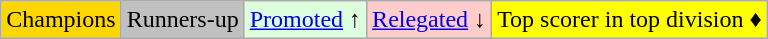<table class="wikitable">
<tr>
<td bgcolor="gold">Champions </td>
<td bgcolor="silver">Runners-up </td>
<td bgcolor="#ddffdd"><a href='#'>Promoted</a> ↑</td>
<td style="background:#fcc;"><a href='#'>Relegated</a> ↓</td>
<td bgcolor="#ffff00">Top scorer in top division ♦</td>
</tr>
</table>
